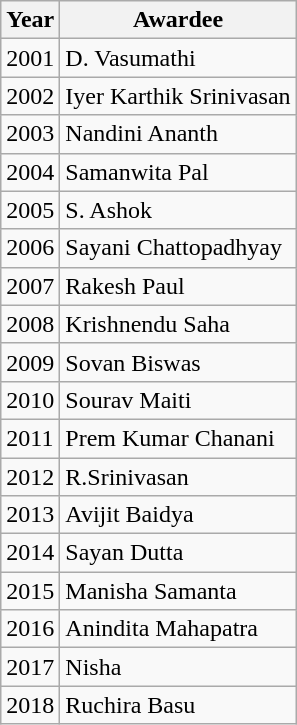<table class="wikitable">
<tr>
<th>Year</th>
<th>Awardee</th>
</tr>
<tr>
<td>2001</td>
<td>D. Vasumathi</td>
</tr>
<tr>
<td>2002</td>
<td>Iyer Karthik Srinivasan</td>
</tr>
<tr>
<td>2003</td>
<td>Nandini Ananth</td>
</tr>
<tr>
<td>2004</td>
<td>Samanwita Pal</td>
</tr>
<tr>
<td>2005</td>
<td>S. Ashok</td>
</tr>
<tr>
<td>2006</td>
<td>Sayani Chattopadhyay</td>
</tr>
<tr>
<td>2007</td>
<td>Rakesh Paul</td>
</tr>
<tr>
<td>2008</td>
<td>Krishnendu Saha</td>
</tr>
<tr>
<td>2009</td>
<td>Sovan Biswas</td>
</tr>
<tr>
<td>2010</td>
<td>Sourav Maiti</td>
</tr>
<tr>
<td>2011</td>
<td>Prem Kumar Chanani</td>
</tr>
<tr>
<td>2012</td>
<td>R.Srinivasan</td>
</tr>
<tr>
<td>2013</td>
<td>Avijit Baidya</td>
</tr>
<tr>
<td>2014</td>
<td>Sayan Dutta</td>
</tr>
<tr>
<td>2015</td>
<td>Manisha Samanta</td>
</tr>
<tr>
<td>2016</td>
<td>Anindita Mahapatra</td>
</tr>
<tr>
<td>2017</td>
<td>Nisha</td>
</tr>
<tr>
<td>2018</td>
<td>Ruchira Basu</td>
</tr>
</table>
